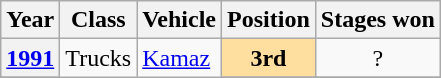<table class="wikitable">
<tr>
<th>Year</th>
<th>Class</th>
<th>Vehicle</th>
<th>Position</th>
<th>Stages won</th>
</tr>
<tr>
<th><a href='#'>1991</a></th>
<td rowspan=3>Trucks</td>
<td rowspan=3> <a href='#'>Kamaz</a></td>
<td align="center" style="background:#FFDF9F;"><strong>3rd</strong></td>
<td align="center">?</td>
</tr>
<tr>
</tr>
</table>
